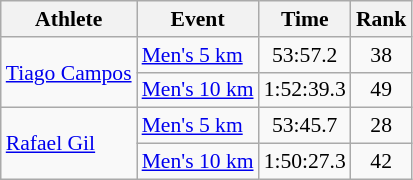<table class="wikitable" style="font-size:90%;">
<tr>
<th>Athlete</th>
<th>Event</th>
<th>Time</th>
<th>Rank</th>
</tr>
<tr align=center>
<td align=left rowspan=2><a href='#'>Tiago Campos</a></td>
<td align=left><a href='#'>Men's 5 km</a></td>
<td>53:57.2</td>
<td>38</td>
</tr>
<tr align=center>
<td align=left><a href='#'>Men's 10 km</a></td>
<td>1:52:39.3</td>
<td>49</td>
</tr>
<tr align=center>
<td align=left rowspan=2><a href='#'>Rafael Gil</a></td>
<td align=left><a href='#'>Men's 5 km</a></td>
<td>53:45.7</td>
<td>28</td>
</tr>
<tr align=center>
<td align=left><a href='#'>Men's 10 km</a></td>
<td>1:50:27.3</td>
<td>42</td>
</tr>
</table>
